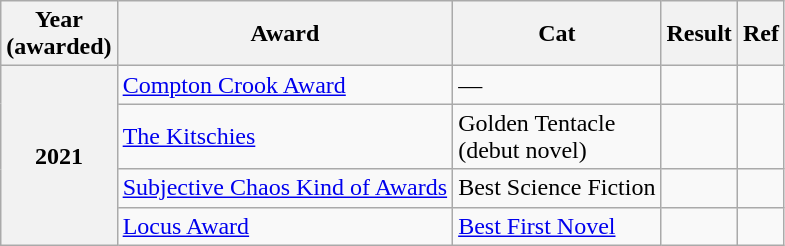<table class="wikitable">
<tr>
<th>Year <br>(awarded)</th>
<th>Award</th>
<th>Cat</th>
<th>Result</th>
<th>Ref</th>
</tr>
<tr>
<th rowspan="4">2021</th>
<td><a href='#'>Compton Crook Award</a></td>
<td>—</td>
<td></td>
<td></td>
</tr>
<tr>
<td><a href='#'>The Kitschies</a></td>
<td>Golden Tentacle <br>(debut novel)</td>
<td></td>
<td></td>
</tr>
<tr>
<td><a href='#'>Subjective Chaos Kind of Awards</a></td>
<td>Best Science Fiction</td>
<td></td>
<td></td>
</tr>
<tr>
<td><a href='#'>Locus Award</a></td>
<td><a href='#'>Best First Novel</a></td>
<td></td>
<td></td>
</tr>
</table>
